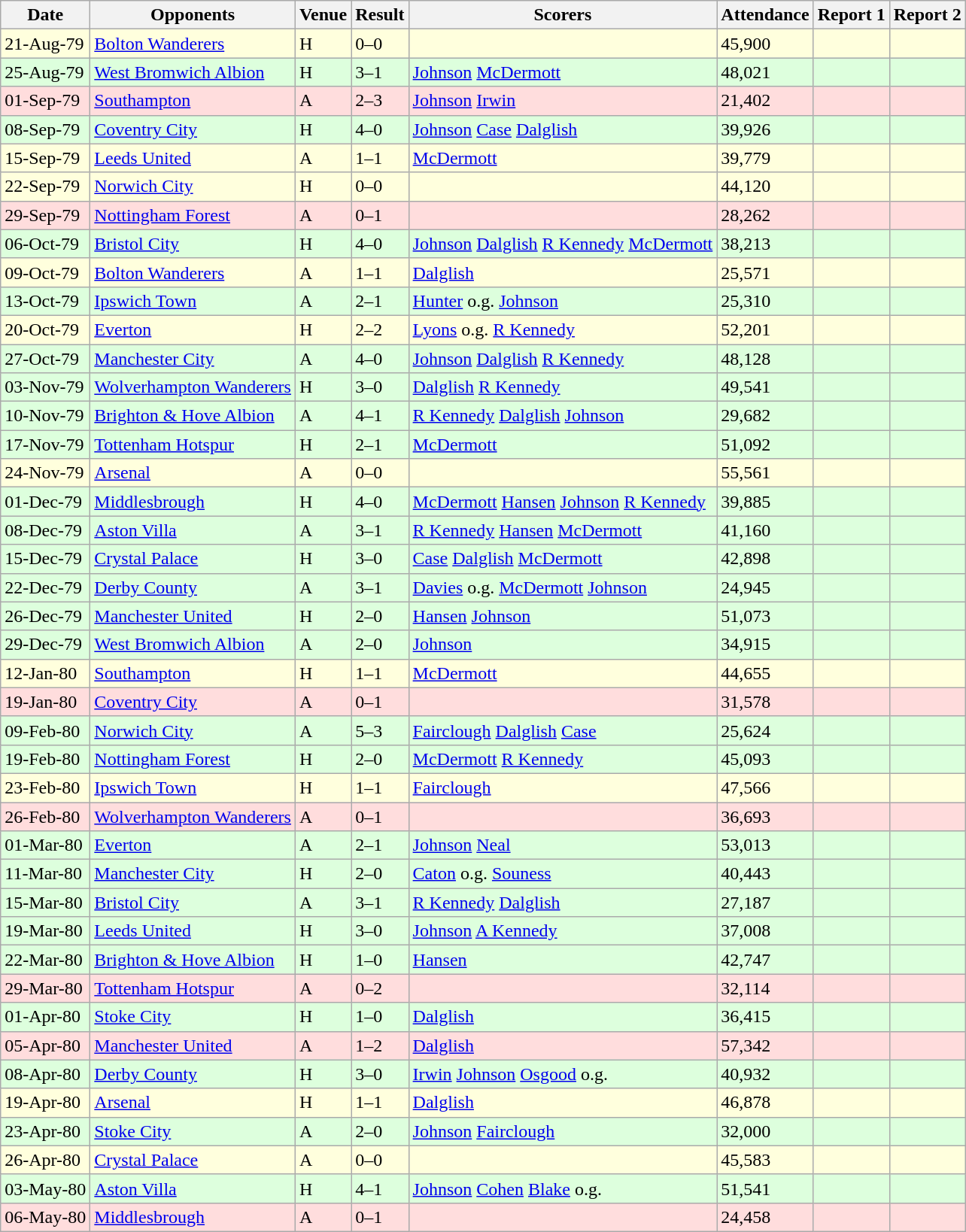<table class=wikitable>
<tr>
<th>Date</th>
<th>Opponents</th>
<th>Venue</th>
<th>Result</th>
<th>Scorers</th>
<th>Attendance</th>
<th>Report 1</th>
<th>Report 2</th>
</tr>
<tr bgcolor="#ffffdd">
<td>21-Aug-79</td>
<td><a href='#'>Bolton Wanderers</a></td>
<td>H</td>
<td>0–0</td>
<td></td>
<td>45,900</td>
<td></td>
<td></td>
</tr>
<tr bgcolor="#ddffdd">
<td>25-Aug-79</td>
<td><a href='#'>West Bromwich Albion</a></td>
<td>H</td>
<td>3–1</td>
<td><a href='#'>Johnson</a>  <a href='#'>McDermott</a> </td>
<td>48,021</td>
<td></td>
<td></td>
</tr>
<tr bgcolor="#ffdddd">
<td>01-Sep-79</td>
<td><a href='#'>Southampton</a></td>
<td>A</td>
<td>2–3</td>
<td><a href='#'>Johnson</a>  <a href='#'>Irwin</a> </td>
<td>21,402</td>
<td></td>
<td></td>
</tr>
<tr bgcolor="#ddffdd">
<td>08-Sep-79</td>
<td><a href='#'>Coventry City</a></td>
<td>H</td>
<td>4–0</td>
<td><a href='#'>Johnson</a>  <a href='#'>Case</a>  <a href='#'>Dalglish</a> </td>
<td>39,926</td>
<td></td>
<td></td>
</tr>
<tr bgcolor="#ffffdd">
<td>15-Sep-79</td>
<td><a href='#'>Leeds United</a></td>
<td>A</td>
<td>1–1</td>
<td><a href='#'>McDermott</a> </td>
<td>39,779</td>
<td></td>
<td></td>
</tr>
<tr bgcolor="#ffffdd">
<td>22-Sep-79</td>
<td><a href='#'>Norwich City</a></td>
<td>H</td>
<td>0–0</td>
<td></td>
<td>44,120</td>
<td></td>
<td></td>
</tr>
<tr bgcolor="#ffdddd">
<td>29-Sep-79</td>
<td><a href='#'>Nottingham Forest</a></td>
<td>A</td>
<td>0–1</td>
<td></td>
<td>28,262</td>
<td></td>
<td></td>
</tr>
<tr bgcolor="#ddffdd">
<td>06-Oct-79</td>
<td><a href='#'>Bristol City</a></td>
<td>H</td>
<td>4–0</td>
<td><a href='#'>Johnson</a>  <a href='#'>Dalglish</a>  <a href='#'>R Kennedy</a>  <a href='#'>McDermott</a> </td>
<td>38,213</td>
<td></td>
<td></td>
</tr>
<tr bgcolor="#ffffdd">
<td>09-Oct-79</td>
<td><a href='#'>Bolton Wanderers</a></td>
<td>A</td>
<td>1–1</td>
<td><a href='#'>Dalglish</a> </td>
<td>25,571</td>
<td></td>
<td></td>
</tr>
<tr bgcolor="#ddffdd">
<td>13-Oct-79</td>
<td><a href='#'>Ipswich Town</a></td>
<td>A</td>
<td>2–1</td>
<td><a href='#'>Hunter</a> o.g.  <a href='#'>Johnson</a> </td>
<td>25,310</td>
<td></td>
<td></td>
</tr>
<tr bgcolor="#ffffdd">
<td>20-Oct-79</td>
<td><a href='#'>Everton</a></td>
<td>H</td>
<td>2–2</td>
<td><a href='#'>Lyons</a> o.g.  <a href='#'>R Kennedy</a> </td>
<td>52,201</td>
<td></td>
<td></td>
</tr>
<tr bgcolor="#ddffdd">
<td>27-Oct-79</td>
<td><a href='#'>Manchester City</a></td>
<td>A</td>
<td>4–0</td>
<td><a href='#'>Johnson</a>  <a href='#'>Dalglish</a>  <a href='#'>R Kennedy</a> </td>
<td>48,128</td>
<td></td>
<td></td>
</tr>
<tr bgcolor="#ddffdd">
<td>03-Nov-79</td>
<td><a href='#'>Wolverhampton Wanderers</a></td>
<td>H</td>
<td>3–0</td>
<td><a href='#'>Dalglish</a>  <a href='#'>R Kennedy</a> </td>
<td>49,541</td>
<td></td>
<td></td>
</tr>
<tr bgcolor="#ddffdd">
<td>10-Nov-79</td>
<td><a href='#'>Brighton & Hove Albion</a></td>
<td>A</td>
<td>4–1</td>
<td><a href='#'>R Kennedy</a>  <a href='#'>Dalglish</a>  <a href='#'>Johnson</a> </td>
<td>29,682</td>
<td></td>
<td></td>
</tr>
<tr bgcolor="#ddffdd">
<td>17-Nov-79</td>
<td><a href='#'>Tottenham Hotspur</a></td>
<td>H</td>
<td>2–1</td>
<td><a href='#'>McDermott</a> </td>
<td>51,092</td>
<td></td>
<td></td>
</tr>
<tr bgcolor="#ffffdd">
<td>24-Nov-79</td>
<td><a href='#'>Arsenal</a></td>
<td>A</td>
<td>0–0</td>
<td></td>
<td>55,561</td>
<td></td>
<td></td>
</tr>
<tr bgcolor="#ddffdd">
<td>01-Dec-79</td>
<td><a href='#'>Middlesbrough</a></td>
<td>H</td>
<td>4–0</td>
<td><a href='#'>McDermott</a>  <a href='#'>Hansen</a>  <a href='#'>Johnson</a>  <a href='#'>R Kennedy</a> </td>
<td>39,885</td>
<td></td>
<td></td>
</tr>
<tr bgcolor="#ddffdd">
<td>08-Dec-79</td>
<td><a href='#'>Aston Villa</a></td>
<td>A</td>
<td>3–1</td>
<td><a href='#'>R Kennedy</a>  <a href='#'>Hansen</a>  <a href='#'>McDermott</a> </td>
<td>41,160</td>
<td></td>
<td></td>
</tr>
<tr bgcolor="#ddffdd">
<td>15-Dec-79</td>
<td><a href='#'>Crystal Palace</a></td>
<td>H</td>
<td>3–0</td>
<td><a href='#'>Case</a>  <a href='#'>Dalglish</a>  <a href='#'>McDermott</a> </td>
<td>42,898</td>
<td></td>
<td></td>
</tr>
<tr bgcolor="#ddffdd">
<td>22-Dec-79</td>
<td><a href='#'>Derby County</a></td>
<td>A</td>
<td>3–1</td>
<td><a href='#'>Davies</a> o.g.  <a href='#'>McDermott</a>  <a href='#'>Johnson</a> </td>
<td>24,945</td>
<td></td>
<td></td>
</tr>
<tr bgcolor="#ddffdd">
<td>26-Dec-79</td>
<td><a href='#'>Manchester United</a></td>
<td>H</td>
<td>2–0</td>
<td><a href='#'>Hansen</a>  <a href='#'>Johnson</a> </td>
<td>51,073</td>
<td></td>
<td></td>
</tr>
<tr bgcolor="#ddffdd">
<td>29-Dec-79</td>
<td><a href='#'>West Bromwich Albion</a></td>
<td>A</td>
<td>2–0</td>
<td><a href='#'>Johnson</a> </td>
<td>34,915</td>
<td></td>
<td></td>
</tr>
<tr bgcolor="#ffffdd">
<td>12-Jan-80</td>
<td><a href='#'>Southampton</a></td>
<td>H</td>
<td>1–1</td>
<td><a href='#'>McDermott</a> </td>
<td>44,655</td>
<td></td>
<td></td>
</tr>
<tr bgcolor="#ffdddd">
<td>19-Jan-80</td>
<td><a href='#'>Coventry City</a></td>
<td>A</td>
<td>0–1</td>
<td></td>
<td>31,578</td>
<td></td>
<td></td>
</tr>
<tr bgcolor="#ddffdd">
<td>09-Feb-80</td>
<td><a href='#'>Norwich City</a></td>
<td>A</td>
<td>5–3</td>
<td><a href='#'>Fairclough</a>  <a href='#'>Dalglish</a>  <a href='#'>Case</a> </td>
<td>25,624</td>
<td></td>
<td></td>
</tr>
<tr bgcolor="#ddffdd">
<td>19-Feb-80</td>
<td><a href='#'>Nottingham Forest</a></td>
<td>H</td>
<td>2–0</td>
<td><a href='#'>McDermott</a>  <a href='#'>R Kennedy</a> </td>
<td>45,093</td>
<td></td>
<td></td>
</tr>
<tr bgcolor="#ffffdd">
<td>23-Feb-80</td>
<td><a href='#'>Ipswich Town</a></td>
<td>H</td>
<td>1–1</td>
<td><a href='#'>Fairclough</a> </td>
<td>47,566</td>
<td></td>
<td></td>
</tr>
<tr bgcolor="#ffdddd">
<td>26-Feb-80</td>
<td><a href='#'>Wolverhampton Wanderers</a></td>
<td>A</td>
<td>0–1</td>
<td></td>
<td>36,693</td>
<td></td>
<td></td>
</tr>
<tr bgcolor="#ddffdd">
<td>01-Mar-80</td>
<td><a href='#'>Everton</a></td>
<td>A</td>
<td>2–1</td>
<td><a href='#'>Johnson</a>  <a href='#'>Neal</a> </td>
<td>53,013</td>
<td></td>
<td></td>
</tr>
<tr bgcolor="#ddffdd">
<td>11-Mar-80</td>
<td><a href='#'>Manchester City</a></td>
<td>H</td>
<td>2–0</td>
<td><a href='#'>Caton</a> o.g.  <a href='#'>Souness</a> </td>
<td>40,443</td>
<td></td>
<td></td>
</tr>
<tr bgcolor="#ddffdd">
<td>15-Mar-80</td>
<td><a href='#'>Bristol City</a></td>
<td>A</td>
<td>3–1</td>
<td><a href='#'>R Kennedy</a>  <a href='#'>Dalglish</a> </td>
<td>27,187</td>
<td></td>
<td></td>
</tr>
<tr bgcolor="#ddffdd">
<td>19-Mar-80</td>
<td><a href='#'>Leeds United</a></td>
<td>H</td>
<td>3–0</td>
<td><a href='#'>Johnson</a>  <a href='#'>A Kennedy</a> </td>
<td>37,008</td>
<td></td>
<td></td>
</tr>
<tr bgcolor="#ddffdd">
<td>22-Mar-80</td>
<td><a href='#'>Brighton & Hove Albion</a></td>
<td>H</td>
<td>1–0</td>
<td><a href='#'>Hansen</a> </td>
<td>42,747</td>
<td></td>
<td></td>
</tr>
<tr bgcolor="#ffdddd">
<td>29-Mar-80</td>
<td><a href='#'>Tottenham Hotspur</a></td>
<td>A</td>
<td>0–2</td>
<td></td>
<td>32,114</td>
<td></td>
<td></td>
</tr>
<tr bgcolor="#ddffdd">
<td>01-Apr-80</td>
<td><a href='#'>Stoke City</a></td>
<td>H</td>
<td>1–0</td>
<td><a href='#'>Dalglish</a> </td>
<td>36,415</td>
<td></td>
<td></td>
</tr>
<tr bgcolor="#ffdddd">
<td>05-Apr-80</td>
<td><a href='#'>Manchester United</a></td>
<td>A</td>
<td>1–2</td>
<td><a href='#'>Dalglish</a> </td>
<td>57,342</td>
<td></td>
<td></td>
</tr>
<tr bgcolor="#ddffdd">
<td>08-Apr-80</td>
<td><a href='#'>Derby County</a></td>
<td>H</td>
<td>3–0</td>
<td><a href='#'>Irwin</a>  <a href='#'>Johnson</a>  <a href='#'>Osgood</a> o.g. </td>
<td>40,932</td>
<td></td>
<td></td>
</tr>
<tr bgcolor="#ffffdd">
<td>19-Apr-80</td>
<td><a href='#'>Arsenal</a></td>
<td>H</td>
<td>1–1</td>
<td><a href='#'>Dalglish</a> </td>
<td>46,878</td>
<td></td>
<td></td>
</tr>
<tr bgcolor="#ddffdd">
<td>23-Apr-80</td>
<td><a href='#'>Stoke City</a></td>
<td>A</td>
<td>2–0</td>
<td><a href='#'>Johnson</a>  <a href='#'>Fairclough</a> </td>
<td>32,000</td>
<td></td>
<td></td>
</tr>
<tr bgcolor="#ffffdd">
<td>26-Apr-80</td>
<td><a href='#'>Crystal Palace</a></td>
<td>A</td>
<td>0–0</td>
<td></td>
<td>45,583</td>
<td></td>
<td></td>
</tr>
<tr bgcolor="#ddffdd">
<td>03-May-80</td>
<td><a href='#'>Aston Villa</a></td>
<td>H</td>
<td>4–1</td>
<td><a href='#'>Johnson</a>  <a href='#'>Cohen</a>  <a href='#'>Blake</a> o.g. </td>
<td>51,541</td>
<td></td>
<td></td>
</tr>
<tr bgcolor="#ffdddd">
<td>06-May-80</td>
<td><a href='#'>Middlesbrough</a></td>
<td>A</td>
<td>0–1</td>
<td></td>
<td>24,458</td>
<td></td>
<td></td>
</tr>
</table>
